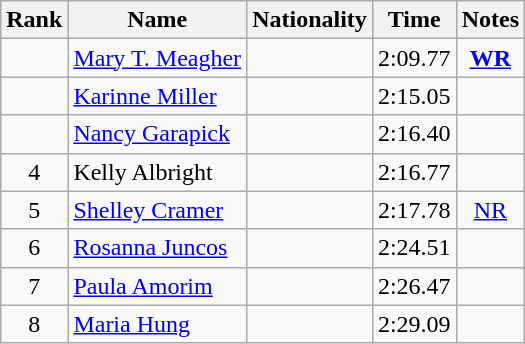<table class="wikitable sortable" style="text-align:center">
<tr>
<th>Rank</th>
<th>Name</th>
<th>Nationality</th>
<th>Time</th>
<th>Notes</th>
</tr>
<tr>
<td></td>
<td align=left><a href='#'>Mary T. Meagher</a></td>
<td align=left></td>
<td>2:09.77</td>
<td><strong><a href='#'>WR</a></strong></td>
</tr>
<tr>
<td></td>
<td align=left><a href='#'>Karinne Miller</a></td>
<td align=left></td>
<td>2:15.05</td>
<td></td>
</tr>
<tr>
<td></td>
<td align=left><a href='#'>Nancy Garapick</a></td>
<td align=left></td>
<td>2:16.40</td>
<td></td>
</tr>
<tr>
<td>4</td>
<td align=left>Kelly Albright</td>
<td align=left></td>
<td>2:16.77</td>
<td></td>
</tr>
<tr>
<td>5</td>
<td align=left><a href='#'>Shelley Cramer</a></td>
<td align=left></td>
<td>2:17.78</td>
<td><a href='#'>NR</a></td>
</tr>
<tr>
<td>6</td>
<td align=left><a href='#'>Rosanna Juncos</a></td>
<td align=left></td>
<td>2:24.51</td>
<td></td>
</tr>
<tr>
<td>7</td>
<td align=left><a href='#'>Paula Amorim</a></td>
<td align=left></td>
<td>2:26.47</td>
<td></td>
</tr>
<tr>
<td>8</td>
<td align=left><a href='#'>Maria Hung</a></td>
<td align=left></td>
<td>2:29.09</td>
<td></td>
</tr>
</table>
